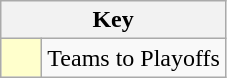<table class="wikitable" style="text-align: center;">
<tr>
<th colspan=2>Key</th>
</tr>
<tr>
<td style="background:#ffffcc; width:20px;"></td>
<td align=left>Teams to Playoffs</td>
</tr>
</table>
